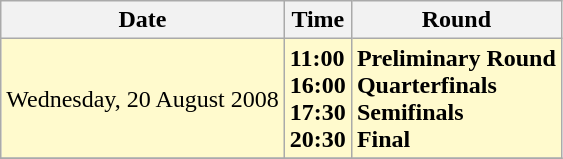<table class="wikitable">
<tr>
<th>Date</th>
<th>Time</th>
<th>Round</th>
</tr>
<tr>
<td style=background:lemonchiffon>Wednesday, 20 August 2008</td>
<td style=background:lemonchiffon><strong>11:00<br>16:00<br>17:30<br>20:30</strong></td>
<td style=background:lemonchiffon><strong>Preliminary Round<br>Quarterfinals<br>Semifinals<br>Final</strong></td>
</tr>
<tr>
</tr>
</table>
